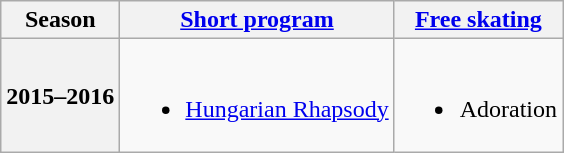<table class=wikitable style=text-align:center>
<tr>
<th>Season</th>
<th><a href='#'>Short program</a></th>
<th><a href='#'>Free skating</a></th>
</tr>
<tr>
<th>2015–2016 <br></th>
<td><br><ul><li><a href='#'>Hungarian Rhapsody</a></li></ul></td>
<td><br><ul><li>Adoration <br></li></ul></td>
</tr>
</table>
